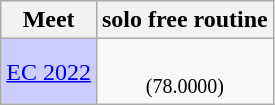<table class="sortable wikitable">
<tr>
<th>Meet</th>
<th class="unsortable">solo free routine</th>
</tr>
<tr>
<td style="background:#ccccff"><a href='#'>EC 2022</a></td>
<td align="center"><br><small>(78.0000)</small></td>
</tr>
</table>
